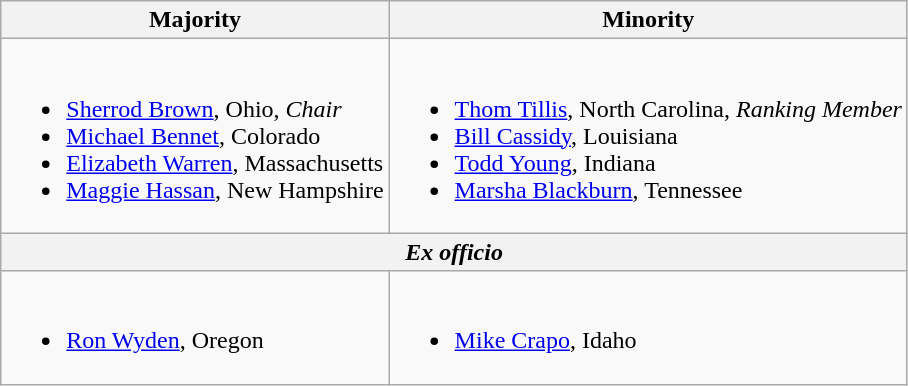<table class=wikitable>
<tr>
<th>Majority</th>
<th>Minority</th>
</tr>
<tr>
<td><br><ul><li><a href='#'>Sherrod Brown</a>, Ohio, <em>Chair</em></li><li><a href='#'>Michael Bennet</a>, Colorado</li><li><a href='#'>Elizabeth Warren</a>, Massachusetts</li><li><a href='#'>Maggie Hassan</a>, New Hampshire</li></ul></td>
<td><br><ul><li><a href='#'>Thom Tillis</a>, North Carolina, <em>Ranking Member</em></li><li><a href='#'>Bill Cassidy</a>, Louisiana</li><li><a href='#'>Todd Young</a>, Indiana</li><li><a href='#'>Marsha Blackburn</a>, Tennessee</li></ul></td>
</tr>
<tr>
<th colspan=2><em>Ex officio</em></th>
</tr>
<tr>
<td><br><ul><li><a href='#'>Ron Wyden</a>, Oregon</li></ul></td>
<td><br><ul><li><a href='#'>Mike Crapo</a>, Idaho</li></ul></td>
</tr>
</table>
